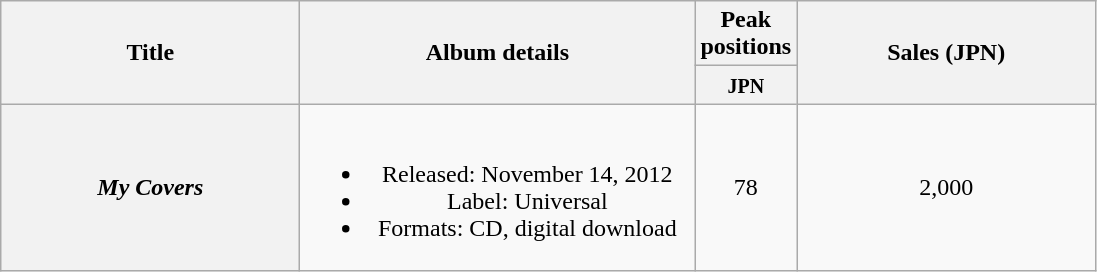<table class="wikitable plainrowheaders" style="text-align:center;">
<tr>
<th style="width:12em;" rowspan="2">Title</th>
<th style="width:16em;" rowspan="2">Album details</th>
<th colspan="1">Peak positions</th>
<th style="width:12em;" rowspan="2">Sales (JPN)</th>
</tr>
<tr>
<th style="width:2.5em;"><small>JPN</small><br></th>
</tr>
<tr>
<th scope="row"><em>My Covers</em></th>
<td><br><ul><li>Released: November 14, 2012 </li><li>Label: Universal</li><li>Formats: CD, digital download</li></ul></td>
<td>78</td>
<td>2,000</td>
</tr>
</table>
